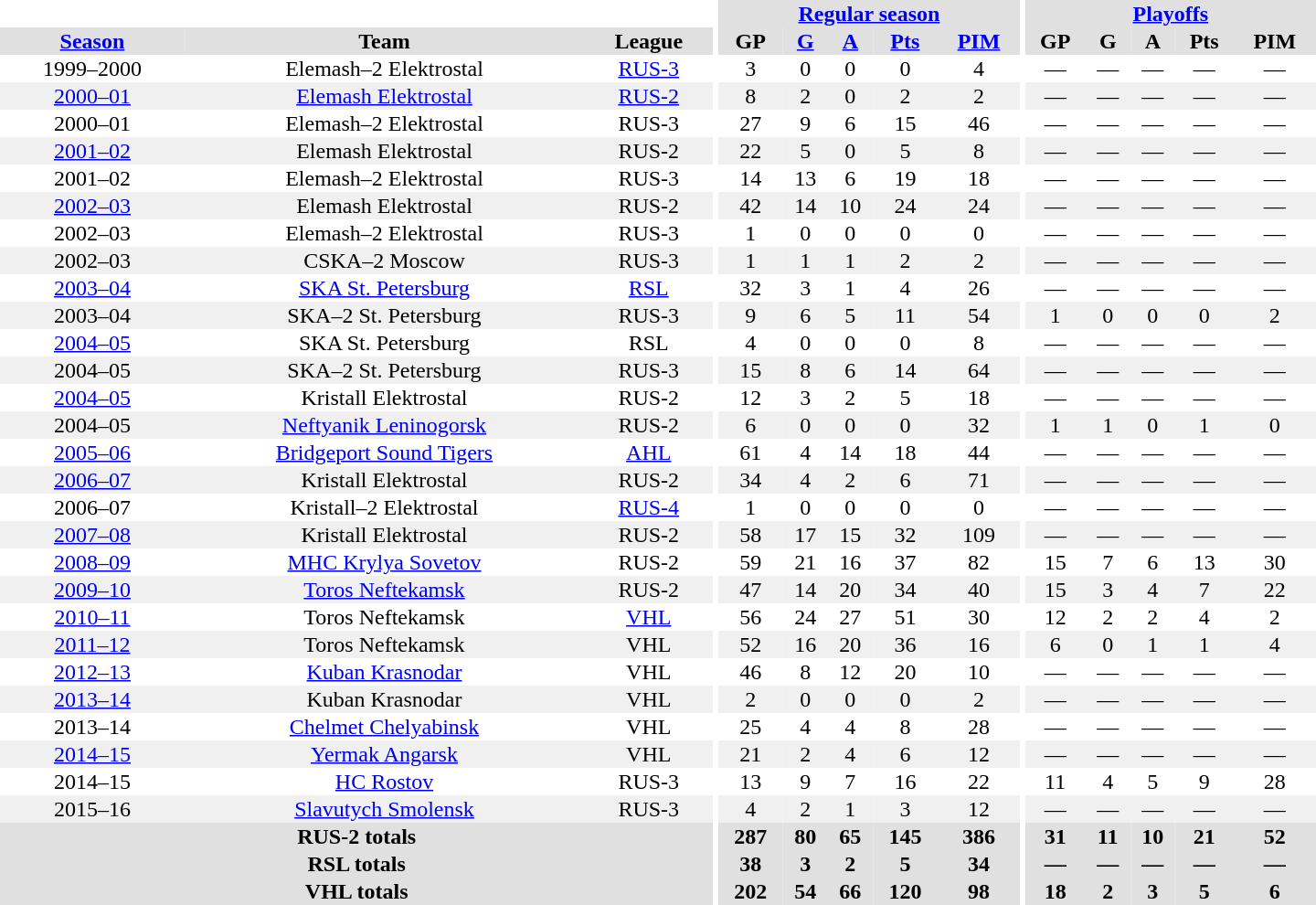<table border="0" cellpadding="1" cellspacing="0" style="text-align:center; width:60em">
<tr bgcolor="#e0e0e0">
<th colspan="3" bgcolor="#ffffff"></th>
<th rowspan="99" bgcolor="#ffffff"></th>
<th colspan="5"><a href='#'>Regular season</a></th>
<th rowspan="99" bgcolor="#ffffff"></th>
<th colspan="5"><a href='#'>Playoffs</a></th>
</tr>
<tr bgcolor="#e0e0e0">
<th><a href='#'>Season</a></th>
<th>Team</th>
<th>League</th>
<th>GP</th>
<th><a href='#'>G</a></th>
<th><a href='#'>A</a></th>
<th><a href='#'>Pts</a></th>
<th><a href='#'>PIM</a></th>
<th>GP</th>
<th>G</th>
<th>A</th>
<th>Pts</th>
<th>PIM</th>
</tr>
<tr>
<td>1999–2000</td>
<td>Elemash–2 Elektrostal</td>
<td><a href='#'>RUS-3</a></td>
<td>3</td>
<td>0</td>
<td>0</td>
<td>0</td>
<td>4</td>
<td>—</td>
<td>—</td>
<td>—</td>
<td>—</td>
<td>—</td>
</tr>
<tr bgcolor="#f0f0f0">
<td><a href='#'>2000–01</a></td>
<td><a href='#'>Elemash Elektrostal</a></td>
<td><a href='#'>RUS-2</a></td>
<td>8</td>
<td>2</td>
<td>0</td>
<td>2</td>
<td>2</td>
<td>—</td>
<td>—</td>
<td>—</td>
<td>—</td>
<td>—</td>
</tr>
<tr>
<td>2000–01</td>
<td>Elemash–2 Elektrostal</td>
<td>RUS-3</td>
<td>27</td>
<td>9</td>
<td>6</td>
<td>15</td>
<td>46</td>
<td>—</td>
<td>—</td>
<td>—</td>
<td>—</td>
<td>—</td>
</tr>
<tr bgcolor="#f0f0f0">
<td><a href='#'>2001–02</a></td>
<td>Elemash Elektrostal</td>
<td>RUS-2</td>
<td>22</td>
<td>5</td>
<td>0</td>
<td>5</td>
<td>8</td>
<td>—</td>
<td>—</td>
<td>—</td>
<td>—</td>
<td>—</td>
</tr>
<tr>
<td>2001–02</td>
<td>Elemash–2 Elektrostal</td>
<td>RUS-3</td>
<td>14</td>
<td>13</td>
<td>6</td>
<td>19</td>
<td>18</td>
<td>—</td>
<td>—</td>
<td>—</td>
<td>—</td>
<td>—</td>
</tr>
<tr bgcolor="#f0f0f0">
<td><a href='#'>2002–03</a></td>
<td>Elemash Elektrostal</td>
<td>RUS-2</td>
<td>42</td>
<td>14</td>
<td>10</td>
<td>24</td>
<td>24</td>
<td>—</td>
<td>—</td>
<td>—</td>
<td>—</td>
<td>—</td>
</tr>
<tr>
<td>2002–03</td>
<td>Elemash–2 Elektrostal</td>
<td>RUS-3</td>
<td>1</td>
<td>0</td>
<td>0</td>
<td>0</td>
<td>0</td>
<td>—</td>
<td>—</td>
<td>—</td>
<td>—</td>
<td>—</td>
</tr>
<tr bgcolor="#f0f0f0">
<td>2002–03</td>
<td>CSKA–2 Moscow</td>
<td>RUS-3</td>
<td>1</td>
<td>1</td>
<td>1</td>
<td>2</td>
<td>2</td>
<td>—</td>
<td>—</td>
<td>—</td>
<td>—</td>
<td>—</td>
</tr>
<tr>
<td><a href='#'>2003–04</a></td>
<td><a href='#'>SKA St. Petersburg</a></td>
<td><a href='#'>RSL</a></td>
<td>32</td>
<td>3</td>
<td>1</td>
<td>4</td>
<td>26</td>
<td>—</td>
<td>—</td>
<td>—</td>
<td>—</td>
<td>—</td>
</tr>
<tr bgcolor="#f0f0f0">
<td>2003–04</td>
<td>SKA–2 St. Petersburg</td>
<td>RUS-3</td>
<td>9</td>
<td>6</td>
<td>5</td>
<td>11</td>
<td>54</td>
<td>1</td>
<td>0</td>
<td>0</td>
<td>0</td>
<td>2</td>
</tr>
<tr>
<td><a href='#'>2004–05</a></td>
<td>SKA St. Petersburg</td>
<td>RSL</td>
<td>4</td>
<td>0</td>
<td>0</td>
<td>0</td>
<td>8</td>
<td>—</td>
<td>—</td>
<td>—</td>
<td>—</td>
<td>—</td>
</tr>
<tr bgcolor="#f0f0f0">
<td>2004–05</td>
<td>SKA–2 St. Petersburg</td>
<td>RUS-3</td>
<td>15</td>
<td>8</td>
<td>6</td>
<td>14</td>
<td>64</td>
<td>—</td>
<td>—</td>
<td>—</td>
<td>—</td>
<td>—</td>
</tr>
<tr>
<td><a href='#'>2004–05</a></td>
<td>Kristall Elektrostal</td>
<td>RUS-2</td>
<td>12</td>
<td>3</td>
<td>2</td>
<td>5</td>
<td>18</td>
<td>—</td>
<td>—</td>
<td>—</td>
<td>—</td>
<td>—</td>
</tr>
<tr bgcolor="#f0f0f0">
<td>2004–05</td>
<td><a href='#'>Neftyanik Leninogorsk</a></td>
<td>RUS-2</td>
<td>6</td>
<td>0</td>
<td>0</td>
<td>0</td>
<td>32</td>
<td>1</td>
<td>1</td>
<td>0</td>
<td>1</td>
<td>0</td>
</tr>
<tr>
<td><a href='#'>2005–06</a></td>
<td><a href='#'>Bridgeport Sound Tigers</a></td>
<td><a href='#'>AHL</a></td>
<td>61</td>
<td>4</td>
<td>14</td>
<td>18</td>
<td>44</td>
<td>—</td>
<td>—</td>
<td>—</td>
<td>—</td>
<td>—</td>
</tr>
<tr bgcolor="#f0f0f0">
<td><a href='#'>2006–07</a></td>
<td>Kristall Elektrostal</td>
<td>RUS-2</td>
<td>34</td>
<td>4</td>
<td>2</td>
<td>6</td>
<td>71</td>
<td>—</td>
<td>—</td>
<td>—</td>
<td>—</td>
<td>—</td>
</tr>
<tr>
<td>2006–07</td>
<td>Kristall–2 Elektrostal</td>
<td><a href='#'>RUS-4</a></td>
<td>1</td>
<td>0</td>
<td>0</td>
<td>0</td>
<td>0</td>
<td>—</td>
<td>—</td>
<td>—</td>
<td>—</td>
<td>—</td>
</tr>
<tr bgcolor="#f0f0f0">
<td><a href='#'>2007–08</a></td>
<td>Kristall Elektrostal</td>
<td>RUS-2</td>
<td>58</td>
<td>17</td>
<td>15</td>
<td>32</td>
<td>109</td>
<td>—</td>
<td>—</td>
<td>—</td>
<td>—</td>
<td>—</td>
</tr>
<tr>
<td><a href='#'>2008–09</a></td>
<td><a href='#'>MHC Krylya Sovetov</a></td>
<td>RUS-2</td>
<td>59</td>
<td>21</td>
<td>16</td>
<td>37</td>
<td>82</td>
<td>15</td>
<td>7</td>
<td>6</td>
<td>13</td>
<td>30</td>
</tr>
<tr bgcolor="#f0f0f0">
<td><a href='#'>2009–10</a></td>
<td><a href='#'>Toros Neftekamsk</a></td>
<td>RUS-2</td>
<td>47</td>
<td>14</td>
<td>20</td>
<td>34</td>
<td>40</td>
<td>15</td>
<td>3</td>
<td>4</td>
<td>7</td>
<td>22</td>
</tr>
<tr>
<td><a href='#'>2010–11</a></td>
<td>Toros Neftekamsk</td>
<td><a href='#'>VHL</a></td>
<td>56</td>
<td>24</td>
<td>27</td>
<td>51</td>
<td>30</td>
<td>12</td>
<td>2</td>
<td>2</td>
<td>4</td>
<td>2</td>
</tr>
<tr bgcolor="#f0f0f0">
<td><a href='#'>2011–12</a></td>
<td>Toros Neftekamsk</td>
<td>VHL</td>
<td>52</td>
<td>16</td>
<td>20</td>
<td>36</td>
<td>16</td>
<td>6</td>
<td>0</td>
<td>1</td>
<td>1</td>
<td>4</td>
</tr>
<tr>
<td><a href='#'>2012–13</a></td>
<td><a href='#'>Kuban Krasnodar</a></td>
<td>VHL</td>
<td>46</td>
<td>8</td>
<td>12</td>
<td>20</td>
<td>10</td>
<td>—</td>
<td>—</td>
<td>—</td>
<td>—</td>
<td>—</td>
</tr>
<tr bgcolor="#f0f0f0">
<td><a href='#'>2013–14</a></td>
<td>Kuban Krasnodar</td>
<td>VHL</td>
<td>2</td>
<td>0</td>
<td>0</td>
<td>0</td>
<td>2</td>
<td>—</td>
<td>—</td>
<td>—</td>
<td>—</td>
<td>—</td>
</tr>
<tr>
<td>2013–14</td>
<td><a href='#'>Chelmet Chelyabinsk</a></td>
<td>VHL</td>
<td>25</td>
<td>4</td>
<td>4</td>
<td>8</td>
<td>28</td>
<td>—</td>
<td>—</td>
<td>—</td>
<td>—</td>
<td>—</td>
</tr>
<tr bgcolor="#f0f0f0">
<td><a href='#'>2014–15</a></td>
<td><a href='#'>Yermak Angarsk</a></td>
<td>VHL</td>
<td>21</td>
<td>2</td>
<td>4</td>
<td>6</td>
<td>12</td>
<td>—</td>
<td>—</td>
<td>—</td>
<td>—</td>
<td>—</td>
</tr>
<tr>
<td>2014–15</td>
<td><a href='#'>HC Rostov</a></td>
<td>RUS-3</td>
<td>13</td>
<td>9</td>
<td>7</td>
<td>16</td>
<td>22</td>
<td>11</td>
<td>4</td>
<td>5</td>
<td>9</td>
<td>28</td>
</tr>
<tr bgcolor="#f0f0f0">
<td>2015–16</td>
<td><a href='#'>Slavutych Smolensk</a></td>
<td>RUS-3</td>
<td>4</td>
<td>2</td>
<td>1</td>
<td>3</td>
<td>12</td>
<td>—</td>
<td>—</td>
<td>—</td>
<td>—</td>
<td>—</td>
</tr>
<tr bgcolor="#e0e0e0">
<th colspan="3">RUS-2 totals</th>
<th>287</th>
<th>80</th>
<th>65</th>
<th>145</th>
<th>386</th>
<th>31</th>
<th>11</th>
<th>10</th>
<th>21</th>
<th>52</th>
</tr>
<tr bgcolor="#e0e0e0">
<th colspan="3">RSL totals</th>
<th>38</th>
<th>3</th>
<th>2</th>
<th>5</th>
<th>34</th>
<th>—</th>
<th>—</th>
<th>—</th>
<th>—</th>
<th>—</th>
</tr>
<tr bgcolor="#e0e0e0">
<th colspan="3">VHL totals</th>
<th>202</th>
<th>54</th>
<th>66</th>
<th>120</th>
<th>98</th>
<th>18</th>
<th>2</th>
<th>3</th>
<th>5</th>
<th>6</th>
</tr>
</table>
